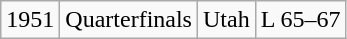<table class="wikitable">
<tr align="center">
<td>1951</td>
<td>Quarterfinals</td>
<td>Utah</td>
<td>L 65–67</td>
</tr>
</table>
